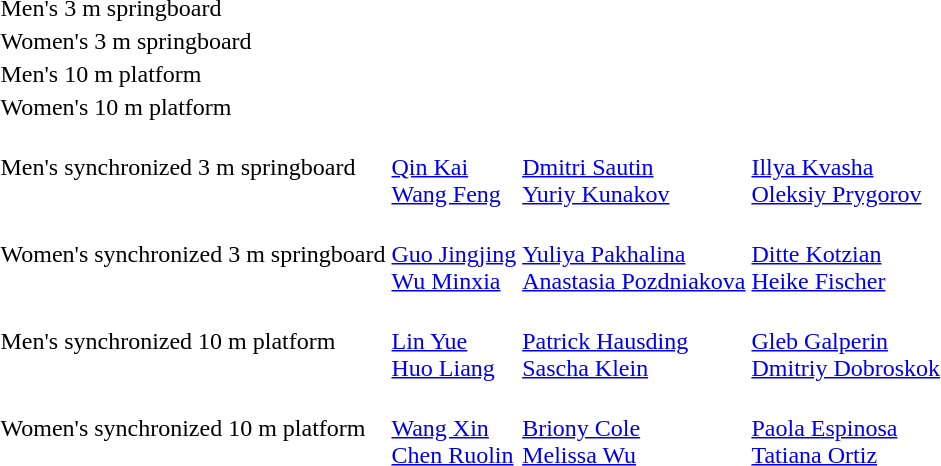<table>
<tr>
<td>Men's 3 m springboard<br></td>
<td></td>
<td></td>
<td></td>
</tr>
<tr>
<td>Women's 3 m springboard<br></td>
<td></td>
<td></td>
<td></td>
</tr>
<tr>
<td>Men's 10 m platform<br></td>
<td></td>
<td></td>
<td></td>
</tr>
<tr>
<td>Women's 10 m platform<br></td>
<td></td>
<td></td>
<td></td>
</tr>
<tr>
<td>Men's synchronized 3 m springboard<br></td>
<td><br><a href='#'>Qin Kai</a><br><a href='#'>Wang Feng</a></td>
<td><br><a href='#'>Dmitri Sautin</a><br><a href='#'>Yuriy Kunakov</a></td>
<td><br><a href='#'>Illya Kvasha</a><br><a href='#'>Oleksiy Prygorov</a></td>
</tr>
<tr>
<td>Women's synchronized 3 m springboard<br></td>
<td><br><a href='#'>Guo Jingjing</a><br><a href='#'>Wu Minxia</a></td>
<td><br><a href='#'>Yuliya Pakhalina</a><br><a href='#'>Anastasia Pozdniakova</a></td>
<td><br><a href='#'>Ditte Kotzian</a><br><a href='#'>Heike Fischer</a></td>
</tr>
<tr>
<td>Men's synchronized 10 m platform<br></td>
<td><br><a href='#'>Lin Yue</a><br><a href='#'>Huo Liang</a></td>
<td><br><a href='#'>Patrick Hausding</a><br><a href='#'>Sascha Klein</a></td>
<td><br><a href='#'>Gleb Galperin</a><br><a href='#'>Dmitriy Dobroskok</a></td>
</tr>
<tr>
<td>Women's synchronized 10 m platform<br></td>
<td><br><a href='#'>Wang Xin</a><br><a href='#'>Chen Ruolin</a></td>
<td><br><a href='#'>Briony Cole</a><br><a href='#'>Melissa Wu</a></td>
<td><br><a href='#'>Paola Espinosa</a><br><a href='#'>Tatiana Ortiz</a></td>
</tr>
</table>
